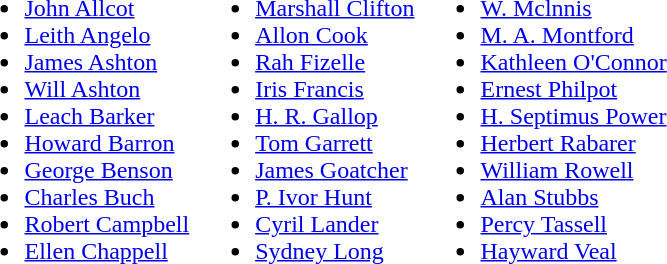<table>
<tr valign=top>
<td><br><ul><li><a href='#'>John Allcot</a></li><li><a href='#'>Leith Angelo</a></li><li><a href='#'>James Ashton</a></li><li><a href='#'>Will Ashton</a></li><li><a href='#'>Leach Barker</a></li><li><a href='#'>Howard Barron</a></li><li><a href='#'>George Benson</a></li><li><a href='#'>Charles Buch</a></li><li><a href='#'>Robert Campbell</a></li><li><a href='#'>Ellen Chappell</a></li></ul></td>
<td><br><ul><li><a href='#'>Marshall Clifton</a></li><li><a href='#'>Allon Cook</a></li><li><a href='#'>Rah Fizelle</a></li><li><a href='#'>Iris Francis</a></li><li><a href='#'>H. R. Gallop</a></li><li><a href='#'>Tom Garrett</a></li><li><a href='#'>James Goatcher</a></li><li><a href='#'>P. Ivor Hunt</a></li><li><a href='#'>Cyril Lander</a></li><li><a href='#'>Sydney Long</a></li></ul></td>
<td><br><ul><li><a href='#'>W. Mclnnis</a></li><li><a href='#'>M. A. Montford</a></li><li><a href='#'>Kathleen O'Connor</a></li><li><a href='#'>Ernest Philpot</a></li><li><a href='#'>H. Septimus Power</a></li><li><a href='#'>Herbert Rabarer</a></li><li><a href='#'>William Rowell</a></li><li><a href='#'>Alan Stubbs</a></li><li><a href='#'>Percy Tassell</a></li><li><a href='#'>Hayward Veal</a></li></ul></td>
</tr>
</table>
